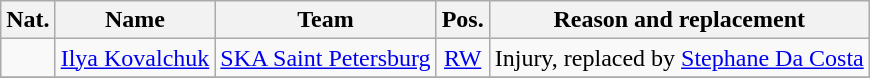<table class="wikitable sortable" style="text-align:center;"!Number>
<tr>
<th>Nat.</th>
<th>Name</th>
<th>Team</th>
<th>Pos.</th>
<th colspan=2>Reason and replacement</th>
</tr>
<tr>
<td></td>
<td><a href='#'>Ilya Kovalchuk</a></td>
<td><a href='#'>SKA Saint Petersburg</a></td>
<td><a href='#'>RW</a></td>
<td>Injury, replaced by <a href='#'>Stephane Da Costa</a></td>
</tr>
<tr>
</tr>
</table>
